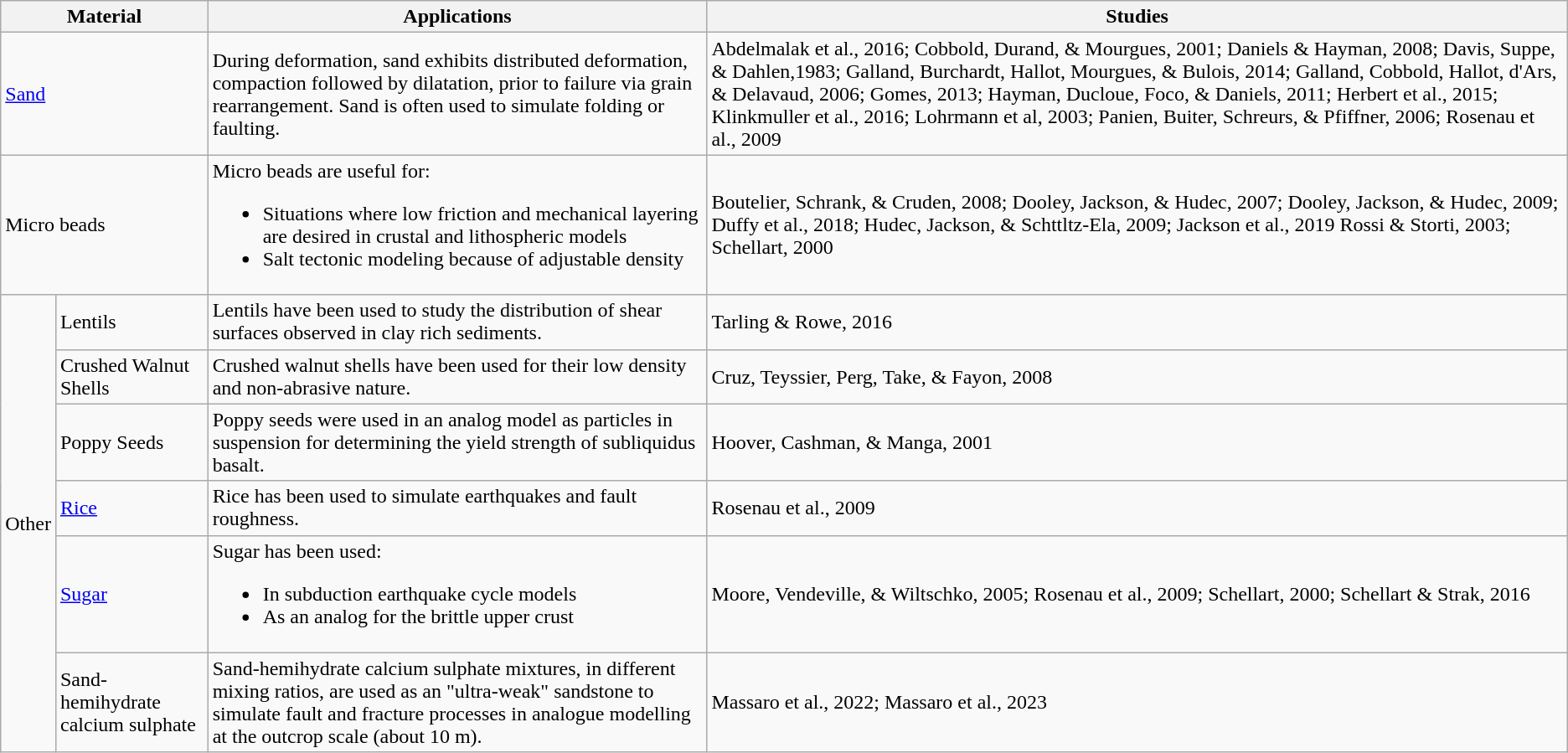<table class="wikitable">
<tr>
<th colspan="2">Material</th>
<th>Applications</th>
<th>Studies</th>
</tr>
<tr>
<td colspan="2"><a href='#'>Sand</a></td>
<td>During deformation, sand exhibits distributed deformation, compaction followed by dilatation, prior to failure via grain rearrangement. Sand is often used to simulate folding or faulting.</td>
<td>Abdelmalak et al., 2016; Cobbold, Durand, & Mourgues, 2001; Daniels & Hayman, 2008; Davis, Suppe, & Dahlen,1983; Galland, Burchardt, Hallot, Mourgues, & Bulois, 2014; Galland, Cobbold, Hallot, d'Ars, & Delavaud, 2006; Gomes, 2013; Hayman, Ducloue, Foco, & Daniels, 2011; Herbert et al., 2015; Klinkmuller et al., 2016; Lohrmann et al, 2003; Panien, Buiter, Schreurs, & Pfiffner, 2006; Rosenau et al., 2009<br></td>
</tr>
<tr>
<td colspan="2">Micro beads</td>
<td>Micro beads are useful for:<br><ul><li>Situations where low friction and mechanical layering are desired in crustal and lithospheric models</li><li>Salt tectonic modeling because of adjustable density</li></ul></td>
<td>Boutelier, Schrank, & Cruden, 2008; Dooley, Jackson, & Hudec, 2007; Dooley, Jackson, & Hudec, 2009; Duffy et al., 2018; Hudec, Jackson, & Schttltz-Ela, 2009; Jackson et al., 2019 Rossi & Storti, 2003; Schellart, 2000<br></td>
</tr>
<tr>
<td rowspan="6">Other</td>
<td>Lentils</td>
<td>Lentils have been used to study the distribution of shear surfaces observed in clay rich sediments.</td>
<td>Tarling & Rowe, 2016</td>
</tr>
<tr>
<td>Crushed Walnut Shells</td>
<td>Crushed walnut shells have been used for their low density and non-abrasive nature.</td>
<td>Cruz, Teyssier, Perg, Take, & Fayon, 2008</td>
</tr>
<tr>
<td>Poppy Seeds</td>
<td>Poppy seeds were used in an analog model as particles in suspension for determining the yield strength of subliquidus basalt.</td>
<td>Hoover, Cashman, & Manga, 2001</td>
</tr>
<tr>
<td><a href='#'>Rice</a></td>
<td>Rice has been used to simulate earthquakes and fault roughness.</td>
<td>Rosenau et al., 2009</td>
</tr>
<tr>
<td><a href='#'>Sugar</a></td>
<td>Sugar has been used:<br><ul><li>In subduction earthquake cycle models</li><li>As an analog for the brittle upper crust</li></ul></td>
<td>Moore, Vendeville, & Wiltschko, 2005; Rosenau et al., 2009; Schellart, 2000; Schellart & Strak, 2016</td>
</tr>
<tr>
<td>Sand-hemihydrate calcium sulphate</td>
<td>Sand-hemihydrate calcium sulphate mixtures, in different mixing ratios, are used as an "ultra-weak" sandstone to simulate fault and fracture processes in analogue modelling at the outcrop scale (about 10 m).</td>
<td>Massaro et al., 2022; Massaro et al., 2023</td>
</tr>
</table>
